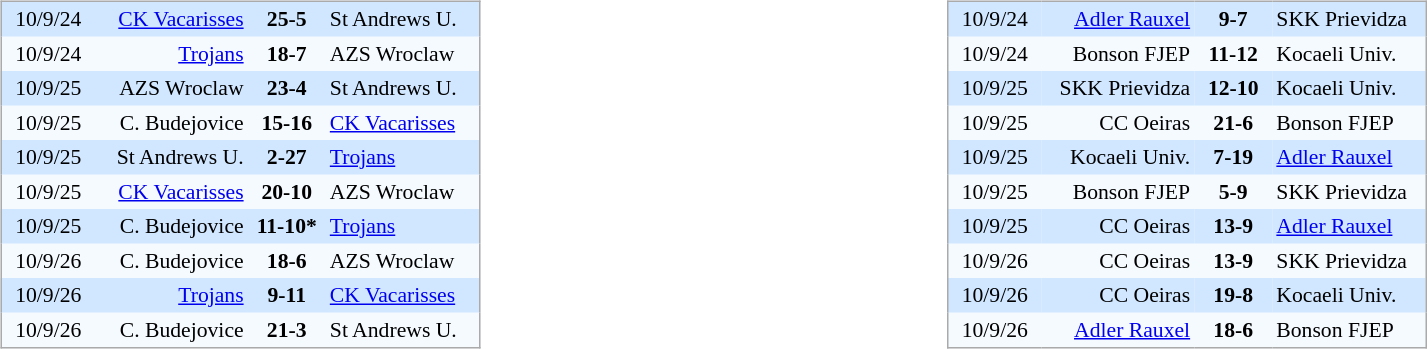<table width="100%" align=center>
<tr>
<td valign="top" width="50%"><br><table align=center cellpadding="3" cellspacing="0" style="background: #F5FAFF; border: 1px #aaa solid; border-collapse:collapse; font-size:95%;" width=320>
<tr bgcolor=#D0E7FF style=font-size:95%>
<td align=center width=50>10/9/24</td>
<td width=85 align=right><a href='#'>CK Vacarisses</a></td>
<td align=center width=40><strong>25-5</strong></td>
<td width=85>St Andrews U.</td>
</tr>
<tr style=font-size:95%>
<td align=center>10/9/24</td>
<td align=right><a href='#'>Trojans</a></td>
<td align=center><strong>18-7</strong></td>
<td>AZS Wroclaw</td>
</tr>
<tr bgcolor=#D0E7FF style=font-size:95%>
<td align=center>10/9/25</td>
<td align=right>AZS Wroclaw</td>
<td align=center><strong>23-4</strong></td>
<td>St Andrews U.</td>
</tr>
<tr style=font-size:95%>
<td align=center>10/9/25</td>
<td width=85 align=right>C. Budejovice</td>
<td align=center width=40><strong>15-16</strong></td>
<td width=85><a href='#'>CK Vacarisses</a></td>
</tr>
<tr bgcolor=#D0E7FF style=font-size:95%>
<td align=center>10/9/25</td>
<td align=right>St Andrews U.</td>
<td align=center><strong>2-27</strong></td>
<td><a href='#'>Trojans</a></td>
</tr>
<tr style=font-size:95%>
<td align=center>10/9/25</td>
<td align=right><a href='#'>CK Vacarisses</a></td>
<td align=center><strong>20-10</strong></td>
<td>AZS Wroclaw</td>
</tr>
<tr bgcolor=#D0E7FF style=font-size:95%>
<td align=center>10/9/25</td>
<td align=right>C. Budejovice</td>
<td align=center><strong>11-10*</strong></td>
<td><a href='#'>Trojans</a></td>
</tr>
<tr style=font-size:95%>
<td align=center>10/9/26</td>
<td align=right>C. Budejovice</td>
<td align=center><strong>18-6</strong></td>
<td>AZS Wroclaw</td>
</tr>
<tr bgcolor=#D0E7FF style=font-size:95%>
<td align=center>10/9/26</td>
<td align=right><a href='#'>Trojans</a></td>
<td align=center><strong>9-11</strong></td>
<td><a href='#'>CK Vacarisses</a></td>
</tr>
<tr style=font-size:95%>
<td align=center>10/9/26</td>
<td align=right>C. Budejovice</td>
<td align=center><strong>21-3</strong></td>
<td>St Andrews U.</td>
</tr>
</table>
</td>
<td valign="top" width="50%"><br><table align=center cellpadding="3" cellspacing="0" style="background: #F5FAFF; border: 1px #aaa solid; border-collapse:collapse; font-size:95%;" width=320>
<tr bgcolor=#D0E7FF style=font-size:95%>
<td align=center width=50>10/9/24</td>
<td width=85 align=right><a href='#'>Adler Rauxel</a></td>
<td align=center width=40><strong>9-7</strong></td>
<td width=85>SKK Prievidza</td>
</tr>
<tr style=font-size:95%>
<td align=center>10/9/24</td>
<td align=right>Bonson FJEP</td>
<td align=center><strong>11-12</strong></td>
<td>Kocaeli Univ.</td>
</tr>
<tr bgcolor=#D0E7FF style=font-size:95%>
<td align=center>10/9/25</td>
<td align=right>SKK Prievidza</td>
<td align=center><strong>12-10</strong></td>
<td>Kocaeli Univ.</td>
</tr>
<tr style=font-size:95%>
<td align=center>10/9/25</td>
<td width=85 align=right>CC Oeiras</td>
<td align=center width=40><strong>21-6</strong></td>
<td width=85>Bonson FJEP</td>
</tr>
<tr bgcolor=#D0E7FF style=font-size:95%>
<td align=center>10/9/25</td>
<td align=right>Kocaeli Univ.</td>
<td align=center><strong>7-19</strong></td>
<td><a href='#'>Adler Rauxel</a></td>
</tr>
<tr style=font-size:95%>
<td align=center>10/9/25</td>
<td align=right>Bonson FJEP</td>
<td align=center><strong>5-9</strong></td>
<td>SKK Prievidza</td>
</tr>
<tr bgcolor=#D0E7FF style=font-size:95%>
<td align=center>10/9/25</td>
<td align=right>CC Oeiras</td>
<td align=center><strong>13-9</strong></td>
<td><a href='#'>Adler Rauxel</a></td>
</tr>
<tr style=font-size:95%>
<td align=center>10/9/26</td>
<td align=right>CC Oeiras</td>
<td align=center><strong>13-9</strong></td>
<td>SKK Prievidza</td>
</tr>
<tr bgcolor=#D0E7FF style=font-size:95%>
<td align=center>10/9/26</td>
<td align=right>CC Oeiras</td>
<td align=center><strong>19-8</strong></td>
<td>Kocaeli Univ.</td>
</tr>
<tr style=font-size:95%>
<td align=center>10/9/26</td>
<td align=right><a href='#'>Adler Rauxel</a></td>
<td align=center><strong>18-6</strong></td>
<td>Bonson FJEP</td>
</tr>
</table>
</td>
</tr>
</table>
